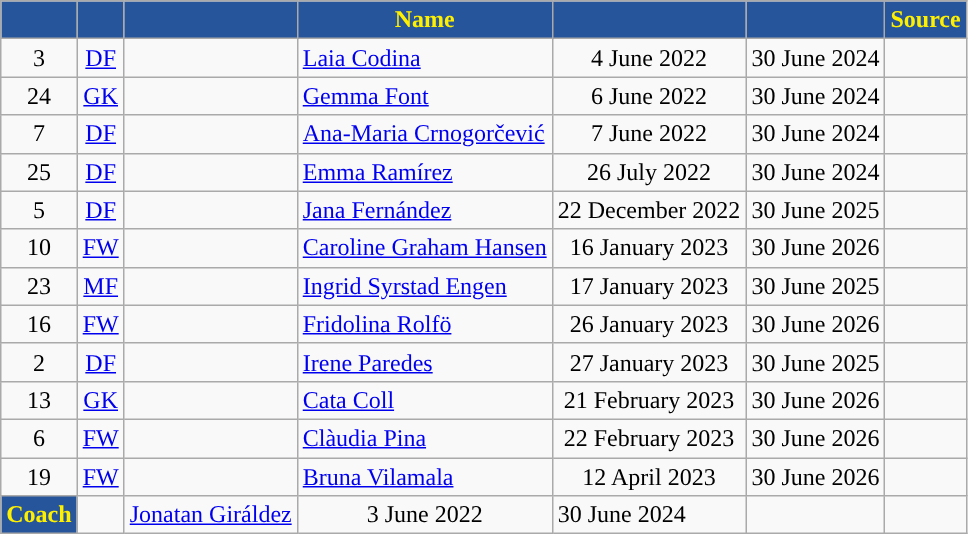<table class="wikitable">
<tr>
<th style="background:#26559B; color:#FFF000; "></th>
<th style="background:#26559B; color:#FFF000; "></th>
<th style="background:#26559B; color:#FFF000; "></th>
<th style="background:#26559B; color:#FFF000; "><strong>Name</strong></th>
<th style="background:#26559B; color:#FFF000; "></th>
<th style="background:#26559B; color:#FFF000; "></th>
<th style="background:#26559B; color:#FFF000; "><strong>Source</strong></th>
</tr>
<tr>
<td style="text-align:center;">3</td>
<td style="text-align:center;"><a href='#'>DF</a></td>
<td style="text-align:center;"></td>
<td><a href='#'>Laia Codina</a></td>
<td style="text-align:center;">4 June 2022</td>
<td>30 June 2024</td>
<td style="text-align:center;"></td>
</tr>
<tr>
<td style="text-align:center;">24</td>
<td style="text-align:center;"><a href='#'>GK</a></td>
<td style="text-align:center;"></td>
<td><a href='#'>Gemma Font</a></td>
<td style="text-align:center;">6 June 2022</td>
<td>30 June 2024</td>
<td style="text-align:center;"></td>
</tr>
<tr>
<td style="text-align:center;">7</td>
<td style="text-align:center;"><a href='#'>DF</a></td>
<td style="text-align:center;"></td>
<td><a href='#'>Ana-Maria Crnogorčević</a></td>
<td style="text-align:center;">7 June 2022</td>
<td>30 June 2024</td>
<td style="text-align:center;"></td>
</tr>
<tr>
<td style="text-align:center;">25</td>
<td style="text-align:center;"><a href='#'>DF</a></td>
<td style="text-align:center;"></td>
<td><a href='#'>Emma Ramírez</a></td>
<td style="text-align:center;">26 July 2022</td>
<td>30 June 2024</td>
<td style="text-align:center;"></td>
</tr>
<tr>
<td style="text-align:center;">5</td>
<td style="text-align:center;"><a href='#'>DF</a></td>
<td style="text-align:center;"></td>
<td><a href='#'>Jana Fernández</a></td>
<td style="text-align:center;">22 December 2022</td>
<td>30 June 2025</td>
<td style="text-align:center;"></td>
</tr>
<tr>
<td style="text-align:center;">10</td>
<td style="text-align:center;"><a href='#'>FW</a></td>
<td style="text-align:center;"></td>
<td><a href='#'>Caroline Graham Hansen</a></td>
<td style="text-align:center;">16 January 2023</td>
<td>30 June 2026</td>
<td style="text-align:center;"></td>
</tr>
<tr>
<td style="text-align:center;">23</td>
<td style="text-align:center;"><a href='#'>MF</a></td>
<td style="text-align:center;"></td>
<td><a href='#'>Ingrid Syrstad Engen</a></td>
<td style="text-align:center;">17 January 2023</td>
<td>30 June 2025</td>
<td style="text-align:center;"></td>
</tr>
<tr>
<td style="text-align:center;">16</td>
<td style="text-align:center;"><a href='#'>FW</a></td>
<td style="text-align:center;"></td>
<td><a href='#'>Fridolina Rolfö</a></td>
<td style="text-align:center;">26 January 2023</td>
<td>30 June 2026</td>
<td style="text-align:center;"></td>
</tr>
<tr>
<td style="text-align:center;">2</td>
<td style="text-align:center;"><a href='#'>DF</a></td>
<td style="text-align:center;"></td>
<td><a href='#'>Irene Paredes</a></td>
<td style="text-align:center;">27 January 2023</td>
<td>30 June 2025</td>
<td style="text-align:center;"></td>
</tr>
<tr>
<td style="text-align:center;">13</td>
<td style="text-align:center;"><a href='#'>GK</a></td>
<td style="text-align:center;"></td>
<td><a href='#'>Cata Coll</a></td>
<td style="text-align:center;">21 February 2023</td>
<td>30 June 2026</td>
<td style="text-align:center;"></td>
</tr>
<tr>
<td style="text-align:center;">6</td>
<td style="text-align:center;"><a href='#'>FW</a></td>
<td style="text-align:center;"></td>
<td><a href='#'>Clàudia Pina</a></td>
<td style="text-align:center;">22 February 2023</td>
<td>30 June 2026</td>
<td style="text-align:center;"></td>
</tr>
<tr>
<td style="text-align:center;">19</td>
<td style="text-align:center;"><a href='#'>FW</a></td>
<td style="text-align:center;"></td>
<td><a href='#'>Bruna Vilamala</a></td>
<td style="text-align:center;">12 April 2023</td>
<td>30 June 2026</td>
<td style="text-align:center;"></td>
</tr>
<tr>
<th style="background:#26559B; color:#FFF000; ">Coach</th>
<td style="text-align:center;"></td>
<td><a href='#'>Jonatan Giráldez</a></td>
<td style="text-align:center;">3 June 2022</td>
<td>30 June 2024</td>
<td style="text-align:center;"></td>
</tr>
</table>
